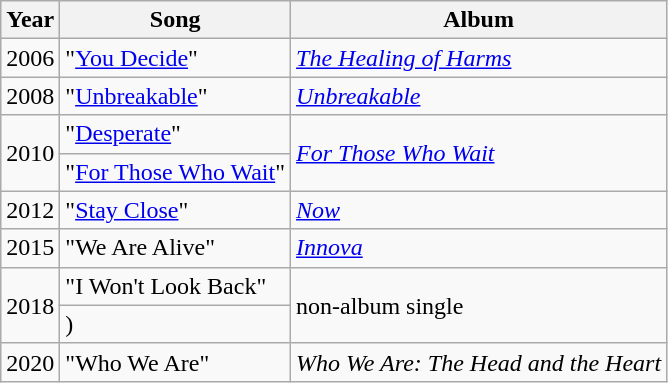<table class="wikitable">
<tr>
<th>Year</th>
<th>Song</th>
<th>Album</th>
</tr>
<tr>
<td>2006</td>
<td>"<a href='#'>You Decide</a>"</td>
<td><em><a href='#'>The Healing of Harms</a></em></td>
</tr>
<tr>
<td>2008</td>
<td>"<a href='#'>Unbreakable</a>"</td>
<td><em><a href='#'>Unbreakable</a></em></td>
</tr>
<tr>
<td rowspan="2">2010</td>
<td>"<a href='#'>Desperate</a>"</td>
<td rowspan="2"><em><a href='#'>For Those Who Wait</a></em></td>
</tr>
<tr>
<td>"<a href='#'>For Those Who Wait</a>"</td>
</tr>
<tr>
<td>2012</td>
<td>"<a href='#'>Stay Close</a>"</td>
<td><em><a href='#'>Now</a></em></td>
</tr>
<tr>
<td>2015</td>
<td>"We Are Alive"</td>
<td><em><a href='#'>Innova</a></em></td>
</tr>
<tr>
<td rowspan="2">2018</td>
<td>"I Won't Look Back"</td>
<td rowspan="2">non-album single</td>
</tr>
<tr>
<td "Die Free">)</td>
</tr>
<tr>
<td>2020</td>
<td>"Who We Are"</td>
<td><em>Who We Are: The Head and the Heart</em></td>
</tr>
</table>
